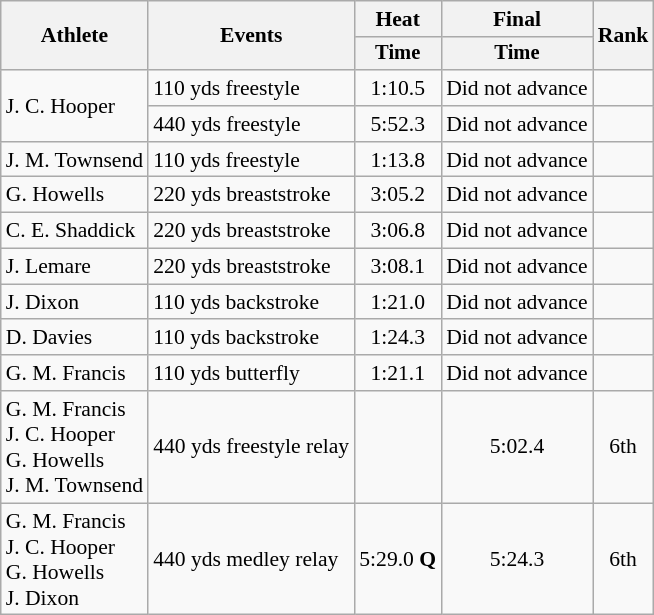<table class=wikitable style=font-size:90%>
<tr>
<th rowspan=2>Athlete</th>
<th rowspan=2>Events</th>
<th>Heat</th>
<th>Final</th>
<th rowspan=2>Rank</th>
</tr>
<tr style=font-size:95%>
<th>Time</th>
<th>Time</th>
</tr>
<tr align=center>
<td style="text-align:left;" rowspan="2">J. C. Hooper</td>
<td align=left>110 yds freestyle</td>
<td>1:10.5</td>
<td>Did not advance</td>
<td></td>
</tr>
<tr align=center>
<td align=left>440 yds freestyle</td>
<td>5:52.3</td>
<td>Did not advance</td>
<td></td>
</tr>
<tr align=center>
<td align=left>J. M. Townsend</td>
<td align=left>110 yds freestyle</td>
<td>1:13.8</td>
<td>Did not advance</td>
<td></td>
</tr>
<tr align=center>
<td align=left>G. Howells</td>
<td align=left>220 yds breaststroke</td>
<td>3:05.2</td>
<td>Did not advance</td>
<td></td>
</tr>
<tr align=center>
<td align=left>C. E. Shaddick</td>
<td align=left>220 yds breaststroke</td>
<td>3:06.8</td>
<td>Did not advance</td>
<td></td>
</tr>
<tr align=center>
<td align=left>J. Lemare</td>
<td align=left>220 yds breaststroke</td>
<td>3:08.1</td>
<td>Did not advance</td>
<td></td>
</tr>
<tr align=center>
<td align=left>J. Dixon</td>
<td align=left>110 yds backstroke</td>
<td>1:21.0</td>
<td>Did not advance</td>
<td></td>
</tr>
<tr align=center>
<td align=left>D. Davies</td>
<td align=left>110 yds backstroke</td>
<td>1:24.3</td>
<td>Did not advance</td>
<td></td>
</tr>
<tr align=center>
<td align=left>G. M. Francis</td>
<td align=left>110 yds butterfly</td>
<td>1:21.1</td>
<td>Did not advance</td>
<td></td>
</tr>
<tr align=center>
<td align=left>G. M. Francis<br>J. C. Hooper<br>G. Howells<br>J. M. Townsend</td>
<td align=left>440 yds freestyle relay</td>
<td></td>
<td>5:02.4</td>
<td>6th</td>
</tr>
<tr align=center>
<td align=left>G. M. Francis<br>J. C. Hooper<br>G. Howells<br>J. Dixon</td>
<td align=left>440 yds medley relay</td>
<td>5:29.0 <strong>Q</strong></td>
<td>5:24.3</td>
<td>6th</td>
</tr>
</table>
